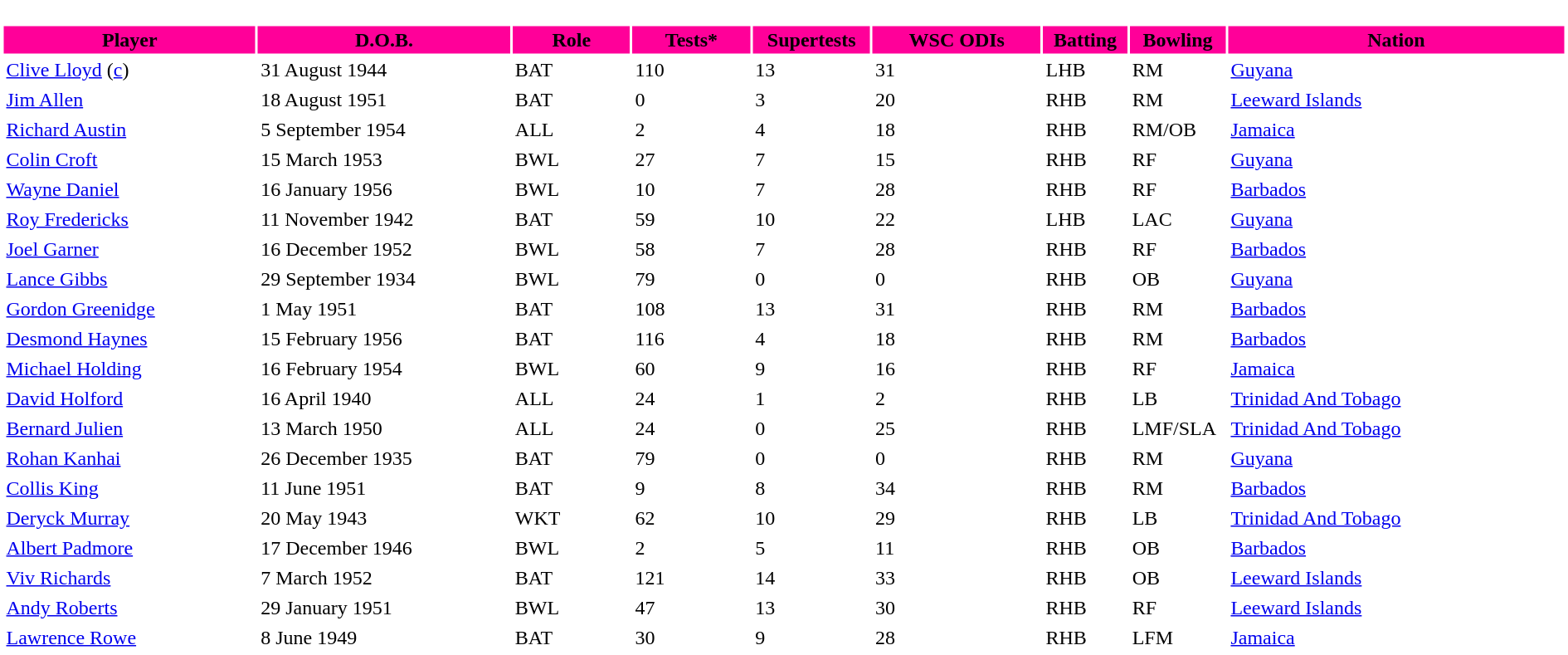<table border="0" width="100%">
<tr>
<td bgcolor="#FFFFFF" valign="top" width="90%"><br><table border="0" cellspacing="2" cellpadding="2" width="100%">
<tr bgcolor=FF0099>
<th width=15%>Player</th>
<th width=15%>D.O.B.</th>
<th width=07%>Role</th>
<th width=07%>Tests*</th>
<th width=07%>Supertests</th>
<th width=10%>WSC ODIs</th>
<th width=05%>Batting</th>
<th width=05%>Bowling</th>
<th width=20%>Nation</th>
</tr>
<tr>
<td><a href='#'>Clive Lloyd</a> (<a href='#'>c</a>)</td>
<td>31 August 1944</td>
<td>BAT</td>
<td>110</td>
<td>13</td>
<td>31</td>
<td>LHB</td>
<td>RM</td>
<td> <a href='#'>Guyana</a></td>
</tr>
<tr>
<td><a href='#'>Jim Allen</a></td>
<td>18 August 1951</td>
<td>BAT</td>
<td>0</td>
<td>3</td>
<td>20</td>
<td>RHB</td>
<td>RM</td>
<td> <a href='#'>Leeward Islands</a></td>
</tr>
<tr>
<td><a href='#'>Richard Austin</a></td>
<td>5 September 1954</td>
<td>ALL</td>
<td>2</td>
<td>4</td>
<td>18</td>
<td>RHB</td>
<td>RM/OB</td>
<td> <a href='#'>Jamaica</a></td>
</tr>
<tr>
<td><a href='#'>Colin Croft</a></td>
<td>15 March 1953</td>
<td>BWL</td>
<td>27</td>
<td>7</td>
<td>15</td>
<td>RHB</td>
<td>RF</td>
<td> <a href='#'>Guyana</a></td>
</tr>
<tr>
<td><a href='#'>Wayne Daniel</a></td>
<td>16 January 1956</td>
<td>BWL</td>
<td>10</td>
<td>7</td>
<td>28</td>
<td>RHB</td>
<td>RF</td>
<td> <a href='#'>Barbados</a></td>
</tr>
<tr>
<td><a href='#'>Roy Fredericks</a></td>
<td>11 November 1942</td>
<td>BAT</td>
<td>59</td>
<td>10</td>
<td>22</td>
<td>LHB</td>
<td>LAC</td>
<td> <a href='#'>Guyana</a></td>
</tr>
<tr>
<td><a href='#'>Joel Garner</a></td>
<td>16 December 1952</td>
<td>BWL</td>
<td>58</td>
<td>7</td>
<td>28</td>
<td>RHB</td>
<td>RF</td>
<td> <a href='#'>Barbados</a></td>
</tr>
<tr>
<td><a href='#'>Lance Gibbs</a></td>
<td>29 September 1934</td>
<td>BWL</td>
<td>79</td>
<td>0</td>
<td>0</td>
<td>RHB</td>
<td>OB</td>
<td> <a href='#'>Guyana</a></td>
</tr>
<tr>
<td><a href='#'>Gordon Greenidge</a></td>
<td>1 May 1951</td>
<td>BAT</td>
<td>108</td>
<td>13</td>
<td>31</td>
<td>RHB</td>
<td>RM</td>
<td>  <a href='#'>Barbados</a></td>
</tr>
<tr>
<td><a href='#'>Desmond Haynes</a></td>
<td>15 February 1956</td>
<td>BAT</td>
<td>116</td>
<td>4</td>
<td>18</td>
<td>RHB</td>
<td>RM</td>
<td> <a href='#'>Barbados</a></td>
</tr>
<tr>
<td><a href='#'>Michael Holding</a></td>
<td>16 February 1954</td>
<td>BWL</td>
<td>60</td>
<td>9</td>
<td>16</td>
<td>RHB</td>
<td>RF</td>
<td> <a href='#'>Jamaica</a></td>
</tr>
<tr>
<td><a href='#'>David Holford</a></td>
<td>16 April 1940</td>
<td>ALL</td>
<td>24</td>
<td>1</td>
<td>2</td>
<td>RHB</td>
<td>LB</td>
<td> <a href='#'>Trinidad And Tobago</a></td>
</tr>
<tr>
<td><a href='#'>Bernard Julien</a></td>
<td>13 March 1950</td>
<td>ALL</td>
<td>24</td>
<td>0</td>
<td>25</td>
<td>RHB</td>
<td>LMF/SLA</td>
<td> <a href='#'>Trinidad And Tobago</a></td>
</tr>
<tr>
<td><a href='#'>Rohan Kanhai</a></td>
<td>26 December 1935</td>
<td>BAT</td>
<td>79</td>
<td>0</td>
<td>0</td>
<td>RHB</td>
<td>RM</td>
<td> <a href='#'>Guyana</a></td>
</tr>
<tr>
<td><a href='#'>Collis King</a></td>
<td>11 June 1951</td>
<td>BAT</td>
<td>9</td>
<td>8</td>
<td>34</td>
<td>RHB</td>
<td>RM</td>
<td> <a href='#'>Barbados</a></td>
</tr>
<tr>
<td><a href='#'>Deryck Murray</a></td>
<td>20 May 1943</td>
<td>WKT</td>
<td>62</td>
<td>10</td>
<td>29</td>
<td>RHB</td>
<td>LB</td>
<td> <a href='#'>Trinidad And Tobago</a></td>
</tr>
<tr>
<td><a href='#'>Albert Padmore</a></td>
<td>17 December 1946</td>
<td>BWL</td>
<td>2</td>
<td>5</td>
<td>11</td>
<td>RHB</td>
<td>OB</td>
<td> <a href='#'>Barbados</a></td>
</tr>
<tr>
<td><a href='#'>Viv Richards</a></td>
<td>7 March 1952</td>
<td>BAT</td>
<td>121</td>
<td>14</td>
<td>33</td>
<td>RHB</td>
<td>OB</td>
<td>  <a href='#'>Leeward Islands</a></td>
</tr>
<tr>
<td><a href='#'>Andy Roberts</a></td>
<td>29 January 1951</td>
<td>BWL</td>
<td>47</td>
<td>13</td>
<td>30</td>
<td>RHB</td>
<td>RF</td>
<td> <a href='#'>Leeward Islands</a></td>
</tr>
<tr>
<td><a href='#'>Lawrence Rowe</a></td>
<td>8 June 1949</td>
<td>BAT</td>
<td>30</td>
<td>9</td>
<td>28</td>
<td>RHB</td>
<td>LFM</td>
<td> <a href='#'>Jamaica</a></td>
</tr>
</table>
</td>
</tr>
</table>
